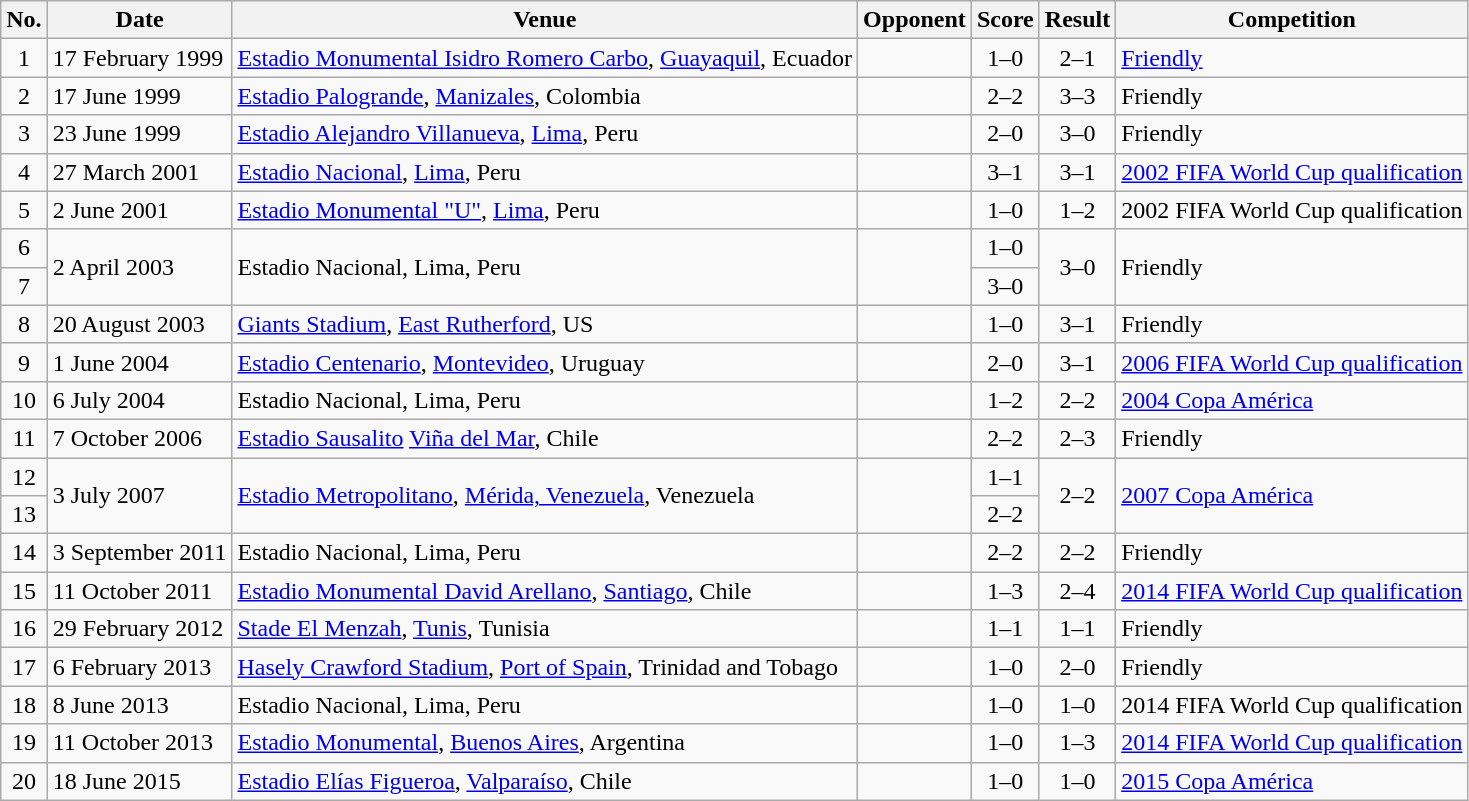<table class="wikitable sortable">
<tr>
<th scope="col">No.</th>
<th scope="col">Date</th>
<th scope="col">Venue</th>
<th scope="col">Opponent</th>
<th scope="col">Score</th>
<th scope="col">Result</th>
<th scope="col">Competition</th>
</tr>
<tr>
<td align="center">1</td>
<td>17 February 1999</td>
<td><a href='#'>Estadio Monumental Isidro Romero Carbo</a>, <a href='#'>Guayaquil</a>, Ecuador</td>
<td></td>
<td align="center">1–0</td>
<td align="center">2–1</td>
<td><a href='#'>Friendly</a></td>
</tr>
<tr>
<td align="center">2</td>
<td>17 June 1999</td>
<td><a href='#'>Estadio Palogrande</a>, <a href='#'>Manizales</a>, Colombia</td>
<td></td>
<td align="center">2–2</td>
<td align="center">3–3</td>
<td>Friendly</td>
</tr>
<tr>
<td align="center">3</td>
<td>23 June 1999</td>
<td><a href='#'>Estadio Alejandro Villanueva</a>, <a href='#'>Lima</a>, Peru</td>
<td></td>
<td align="center">2–0</td>
<td align="center">3–0</td>
<td>Friendly</td>
</tr>
<tr>
<td align="center">4</td>
<td>27 March 2001</td>
<td><a href='#'>Estadio Nacional</a>, <a href='#'>Lima</a>, Peru</td>
<td></td>
<td align="center">3–1</td>
<td align="center">3–1</td>
<td><a href='#'>2002 FIFA World Cup qualification</a></td>
</tr>
<tr>
<td align="center">5</td>
<td>2 June 2001</td>
<td><a href='#'>Estadio Monumental "U"</a>, <a href='#'>Lima</a>, Peru</td>
<td></td>
<td align="center">1–0</td>
<td align="center">1–2</td>
<td>2002 FIFA World Cup qualification</td>
</tr>
<tr>
<td align="center">6</td>
<td rowspan="2">2 April 2003</td>
<td rowspan="2">Estadio Nacional, Lima, Peru</td>
<td rowspan="2"></td>
<td align="center">1–0</td>
<td rowspan="2" style="text-align:center">3–0</td>
<td rowspan="2">Friendly</td>
</tr>
<tr>
<td align="center">7</td>
<td align="center">3–0</td>
</tr>
<tr>
<td align="center">8</td>
<td>20 August 2003</td>
<td><a href='#'>Giants Stadium</a>, <a href='#'>East Rutherford</a>, US</td>
<td></td>
<td align="center">1–0</td>
<td align="center">3–1</td>
<td>Friendly</td>
</tr>
<tr>
<td align="center">9</td>
<td>1 June 2004</td>
<td><a href='#'>Estadio Centenario</a>, <a href='#'>Montevideo</a>, Uruguay</td>
<td></td>
<td align="center">2–0</td>
<td align="center">3–1</td>
<td><a href='#'>2006 FIFA World Cup qualification</a></td>
</tr>
<tr>
<td align="center">10</td>
<td>6 July 2004</td>
<td>Estadio Nacional, Lima, Peru</td>
<td></td>
<td align="center">1–2</td>
<td align="center">2–2</td>
<td><a href='#'>2004 Copa América</a></td>
</tr>
<tr>
<td align="center">11</td>
<td>7 October 2006</td>
<td><a href='#'>Estadio Sausalito</a> <a href='#'>Viña del Mar</a>, Chile</td>
<td></td>
<td align="center">2–2</td>
<td align="center">2–3</td>
<td>Friendly</td>
</tr>
<tr>
<td align="center">12</td>
<td rowspan="2">3 July 2007</td>
<td rowspan="2"><a href='#'>Estadio Metropolitano</a>, <a href='#'>Mérida, Venezuela</a>, Venezuela</td>
<td rowspan="2"></td>
<td align="center">1–1</td>
<td rowspan="2" style="text-align:center">2–2</td>
<td rowspan="2"><a href='#'>2007 Copa América</a></td>
</tr>
<tr>
<td align="center">13</td>
<td align="center">2–2</td>
</tr>
<tr>
<td align="center">14</td>
<td>3 September 2011</td>
<td>Estadio Nacional, Lima, Peru</td>
<td></td>
<td align="center">2–2</td>
<td align="center">2–2</td>
<td>Friendly</td>
</tr>
<tr>
<td align="center">15</td>
<td>11 October 2011</td>
<td><a href='#'>Estadio Monumental David Arellano</a>, <a href='#'>Santiago</a>, Chile</td>
<td></td>
<td align="center">1–3</td>
<td align="center">2–4</td>
<td><a href='#'>2014 FIFA World Cup qualification</a></td>
</tr>
<tr>
<td align="center">16</td>
<td>29 February 2012</td>
<td><a href='#'>Stade El Menzah</a>, <a href='#'>Tunis</a>, Tunisia</td>
<td></td>
<td align="center">1–1</td>
<td align="center">1–1</td>
<td>Friendly</td>
</tr>
<tr>
<td align="center">17</td>
<td>6 February 2013</td>
<td><a href='#'>Hasely Crawford Stadium</a>, <a href='#'>Port of Spain</a>, Trinidad and Tobago</td>
<td></td>
<td align="center">1–0</td>
<td align="center">2–0</td>
<td>Friendly</td>
</tr>
<tr>
<td align="center">18</td>
<td>8 June 2013</td>
<td>Estadio Nacional, Lima, Peru</td>
<td></td>
<td align="center">1–0</td>
<td align="center">1–0</td>
<td>2014 FIFA World Cup qualification</td>
</tr>
<tr>
<td align="center">19</td>
<td>11 October 2013</td>
<td><a href='#'>Estadio Monumental</a>, <a href='#'>Buenos Aires</a>, Argentina</td>
<td></td>
<td align="center">1–0</td>
<td align="center">1–3</td>
<td><a href='#'>2014 FIFA World Cup qualification</a></td>
</tr>
<tr>
<td align="center">20</td>
<td>18 June 2015</td>
<td><a href='#'>Estadio Elías Figueroa</a>, <a href='#'>Valparaíso</a>, Chile</td>
<td></td>
<td align="center">1–0</td>
<td align="center">1–0</td>
<td><a href='#'>2015 Copa América</a></td>
</tr>
</table>
